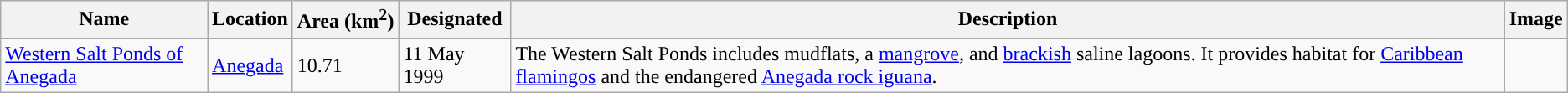<table class="wikitable sortable">
<tr>
<th style="background-color:">Name</th>
<th style="background-color:">Location</th>
<th style="background-color:">Area (km<sup>2</sup>)</th>
<th style="background-color:">Designated</th>
<th style="background-color:">Description</th>
<th style="background-color:">Image</th>
</tr>
<tr>
<td><a href='#'>Western Salt Ponds of Anegada</a></td>
<td><a href='#'>Anegada</a><br><small></small></td>
<td>10.71</td>
<td>11 May 1999</td>
<td>The Western Salt Ponds includes mudflats, a <a href='#'>mangrove</a>, and <a href='#'>brackish</a> saline lagoons. It provides habitat for <a href='#'>Caribbean flamingos</a> and the endangered <a href='#'>Anegada rock iguana</a>.</td>
<td></td>
</tr>
</table>
